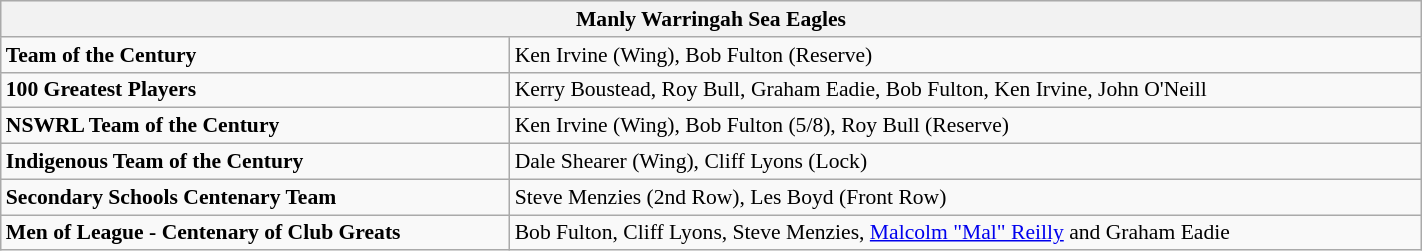<table class="wikitable" width="75%" style="font-size:90%">
<tr bgcolor="#efefef">
<th colspan=11>Manly Warringah Sea Eagles</th>
</tr>
<tr>
<td><strong>Team of the Century</strong> <td> Ken Irvine (Wing), Bob Fulton (Reserve)</td>
</tr>
<tr>
<td><strong>100 Greatest Players</strong> <td> Kerry Boustead, Roy Bull, Graham Eadie, Bob Fulton, Ken Irvine, John O'Neill</td>
</tr>
<tr>
<td><strong>NSWRL Team of the Century</strong> <td> Ken Irvine (Wing), Bob Fulton (5/8), Roy Bull (Reserve)</td>
</tr>
<tr>
<td><strong>Indigenous Team of the Century</strong> <td> Dale Shearer (Wing), Cliff Lyons (Lock)</td>
</tr>
<tr>
<td><strong>Secondary Schools Centenary Team</strong> <td> Steve Menzies (2nd Row), Les Boyd (Front Row)</td>
</tr>
<tr>
<td><strong>Men of League - Centenary of Club Greats</strong> <td> Bob Fulton, Cliff Lyons, Steve Menzies, <a href='#'>Malcolm "Mal" Reilly</a> and Graham Eadie</td>
</tr>
</table>
